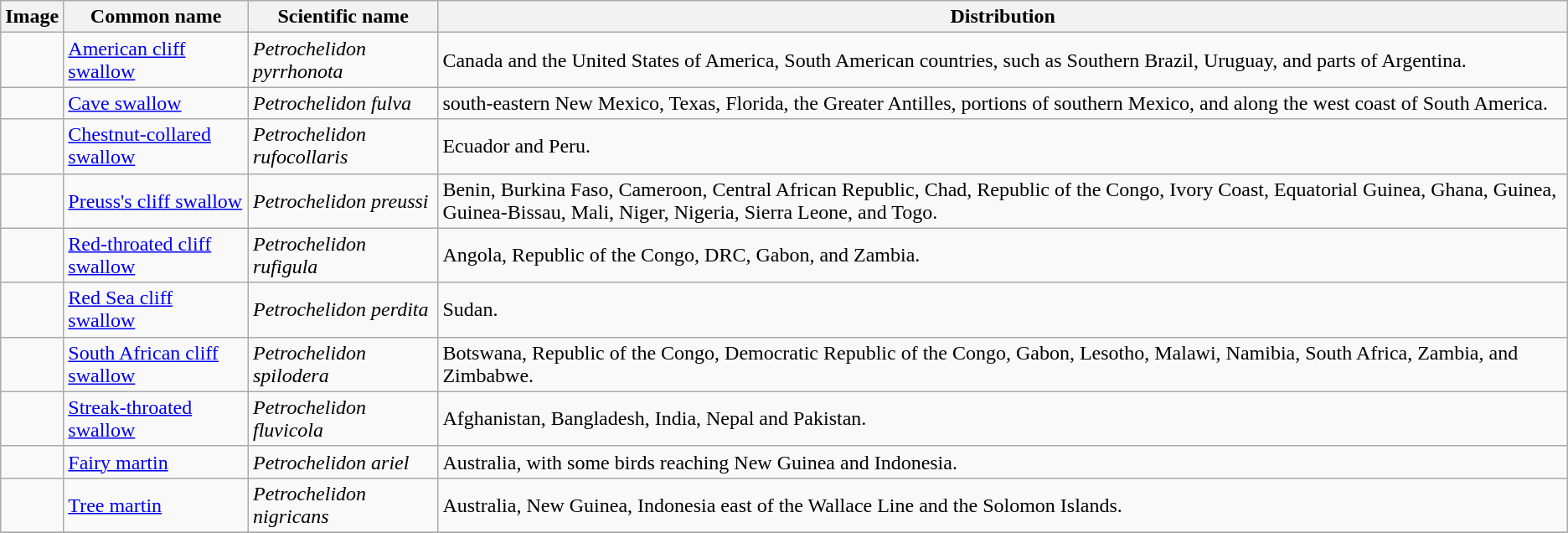<table class="wikitable">
<tr>
<th>Image</th>
<th>Common name</th>
<th>Scientific name</th>
<th>Distribution</th>
</tr>
<tr>
<td></td>
<td><a href='#'>American cliff swallow</a></td>
<td><em>Petrochelidon pyrrhonota</em></td>
<td>Canada and the United States of America, South American countries, such as Southern Brazil, Uruguay, and parts of Argentina.</td>
</tr>
<tr>
<td></td>
<td><a href='#'>Cave swallow</a></td>
<td><em>Petrochelidon fulva</em></td>
<td>south-eastern New Mexico, Texas, Florida, the Greater Antilles, portions of southern Mexico, and along the west coast of South America.</td>
</tr>
<tr>
<td></td>
<td><a href='#'>Chestnut-collared swallow</a></td>
<td><em>Petrochelidon rufocollaris</em></td>
<td>Ecuador and Peru.</td>
</tr>
<tr>
<td></td>
<td><a href='#'>Preuss's cliff swallow</a></td>
<td><em>Petrochelidon preussi</em></td>
<td>Benin, Burkina Faso, Cameroon, Central African Republic, Chad, Republic of the Congo, Ivory Coast, Equatorial Guinea, Ghana, Guinea, Guinea-Bissau, Mali, Niger, Nigeria, Sierra Leone, and Togo.</td>
</tr>
<tr>
<td></td>
<td><a href='#'>Red-throated cliff swallow</a></td>
<td><em>Petrochelidon rufigula</em></td>
<td>Angola, Republic of the Congo, DRC, Gabon, and Zambia.</td>
</tr>
<tr>
<td></td>
<td><a href='#'>Red Sea cliff swallow</a></td>
<td><em>Petrochelidon perdita</em></td>
<td>Sudan.</td>
</tr>
<tr>
<td></td>
<td><a href='#'>South African cliff swallow</a></td>
<td><em>Petrochelidon spilodera</em></td>
<td>Botswana, Republic of the Congo, Democratic Republic of the Congo, Gabon, Lesotho, Malawi, Namibia, South Africa, Zambia, and Zimbabwe.</td>
</tr>
<tr>
<td></td>
<td><a href='#'>Streak-throated swallow</a></td>
<td><em>Petrochelidon fluvicola</em></td>
<td>Afghanistan, Bangladesh, India, Nepal and Pakistan.</td>
</tr>
<tr>
<td></td>
<td><a href='#'>Fairy martin</a></td>
<td><em>Petrochelidon ariel</em></td>
<td>Australia, with some birds reaching New Guinea and Indonesia.</td>
</tr>
<tr>
<td></td>
<td><a href='#'>Tree martin</a></td>
<td><em>Petrochelidon nigricans</em></td>
<td>Australia, New Guinea, Indonesia east of the Wallace Line and the Solomon Islands.</td>
</tr>
<tr>
</tr>
</table>
